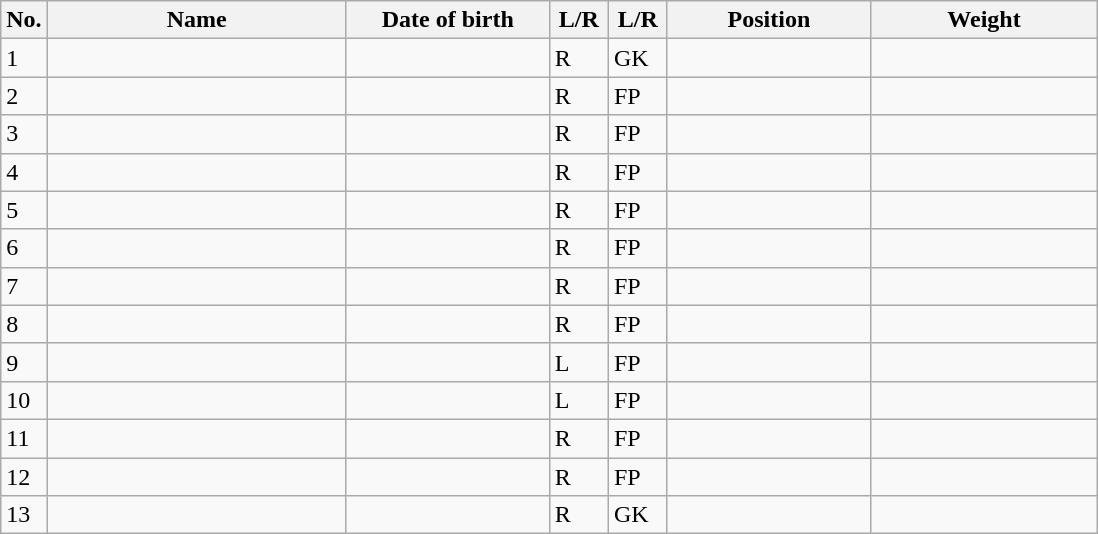<table class=wikitable sortable style=font-size:100%; text-align:center;>
<tr>
<th>No.</th>
<th style=width:12em>Name</th>
<th style=width:8em>Date of birth</th>
<th style=width:2em>L/R</th>
<th style=width:2em>L/R</th>
<th style=width:8em>Position</th>
<th style=width:9em>Weight</th>
</tr>
<tr>
<td>1</td>
<td align=left></td>
<td></td>
<td>R</td>
<td>GK</td>
<td></td>
<td></td>
</tr>
<tr>
<td>2</td>
<td align=left></td>
<td></td>
<td>R</td>
<td>FP</td>
<td></td>
<td></td>
</tr>
<tr>
<td>3</td>
<td align=left></td>
<td></td>
<td>R</td>
<td>FP</td>
<td></td>
<td></td>
</tr>
<tr>
<td>4</td>
<td align=left></td>
<td></td>
<td>R</td>
<td>FP</td>
<td></td>
<td></td>
</tr>
<tr>
<td>5</td>
<td align=left></td>
<td></td>
<td>R</td>
<td>FP</td>
<td></td>
<td></td>
</tr>
<tr>
<td>6</td>
<td align=left></td>
<td></td>
<td>R</td>
<td>FP</td>
<td></td>
<td></td>
</tr>
<tr>
<td>7</td>
<td align=left></td>
<td></td>
<td>R</td>
<td>FP</td>
<td></td>
<td></td>
</tr>
<tr>
<td>8</td>
<td align=left></td>
<td></td>
<td>R</td>
<td>FP</td>
<td></td>
<td></td>
</tr>
<tr>
<td>9</td>
<td align=left></td>
<td></td>
<td>L</td>
<td>FP</td>
<td></td>
<td></td>
</tr>
<tr>
<td>10</td>
<td align=left></td>
<td></td>
<td>L</td>
<td>FP</td>
<td></td>
<td></td>
</tr>
<tr>
<td>11</td>
<td align=left></td>
<td></td>
<td>R</td>
<td>FP</td>
<td></td>
<td></td>
</tr>
<tr>
<td>12</td>
<td align=left></td>
<td></td>
<td>R</td>
<td>FP</td>
<td></td>
<td></td>
</tr>
<tr>
<td>13</td>
<td align=left></td>
<td></td>
<td>R</td>
<td>GK</td>
<td></td>
<td></td>
</tr>
</table>
